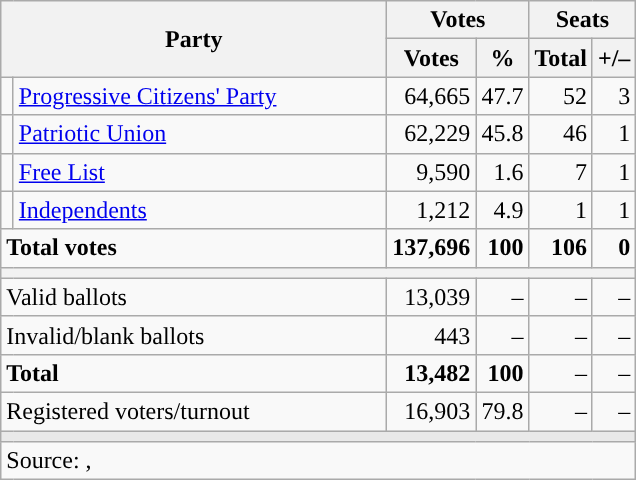<table class="wikitable" style="text-align:right">
<tr>
<th colspan="2" rowspan="2" width="250px">Party</th>
<th colspan="2">Votes</th>
<th colspan="2">Seats</th>
</tr>
<tr>
<th>Votes</th>
<th>%</th>
<th>Total</th>
<th>+/–</th>
</tr>
<tr>
<td width="1"></td>
<td align="left"><a href='#'>Progressive Citizens' Party</a></td>
<td>64,665</td>
<td>47.7</td>
<td>52</td>
<td> 3</td>
</tr>
<tr>
<td width="1"></td>
<td align="left"><a href='#'>Patriotic Union</a></td>
<td>62,229</td>
<td>45.8</td>
<td>46</td>
<td> 1</td>
</tr>
<tr>
<td width="1"></td>
<td align="left"><a href='#'>Free List</a></td>
<td>9,590</td>
<td>1.6</td>
<td>7</td>
<td> 1</td>
</tr>
<tr>
<td width="1"></td>
<td align="left"><a href='#'>Independents</a></td>
<td>1,212</td>
<td>4.9</td>
<td>1</td>
<td> 1</td>
</tr>
<tr>
<td colspan="2" align=left><strong>Total votes</strong></td>
<td><strong>137,696</strong></td>
<td><strong>100</strong></td>
<td><strong>106</strong></td>
<td><strong>0</strong></td>
</tr>
<tr>
<th colspan="6"></th>
</tr>
<tr>
<td colspan="2" align=left>Valid ballots</td>
<td>13,039</td>
<td>–</td>
<td>–</td>
<td>–</td>
</tr>
<tr>
<td colspan="2" align=left>Invalid/blank ballots</td>
<td>443</td>
<td>–</td>
<td>–</td>
<td>–</td>
</tr>
<tr>
<td colspan="2" align="left"><strong>Total</strong></td>
<td><strong>13,482</strong></td>
<td><strong>100</strong></td>
<td>–</td>
<td>–</td>
</tr>
<tr>
<td colspan="2" align="left">Registered voters/turnout</td>
<td>16,903</td>
<td>79.8</td>
<td>–</td>
<td>–</td>
</tr>
<tr>
<td colspan="6" style="color:inherit;background:#E9E9E9"></td>
</tr>
<tr>
<td colspan="6" align="left">Source: , </td>
</tr>
</table>
